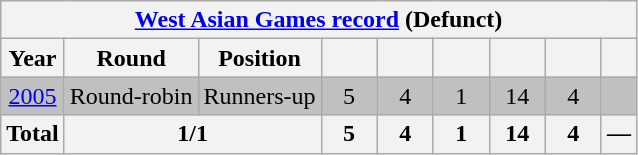<table class="wikitable" style="text-align: center;">
<tr>
<th colspan=9><a href='#'>West Asian Games record</a> (Defunct)</th>
</tr>
<tr>
<th>Year</th>
<th>Round</th>
<th>Position</th>
<th width=30></th>
<th width=30></th>
<th width=30></th>
<th width=30></th>
<th width=30></th>
<th></th>
</tr>
<tr bgcolor=silver>
<td> <a href='#'>2005</a></td>
<td>Round-robin</td>
<td>Runners-up</td>
<td>5</td>
<td>4</td>
<td>1</td>
<td>14</td>
<td>4</td>
<td></td>
</tr>
<tr>
<th>Total</th>
<th colspan=2>1/1</th>
<th>5</th>
<th>4</th>
<th>1</th>
<th>14</th>
<th>4</th>
<th>—</th>
</tr>
</table>
